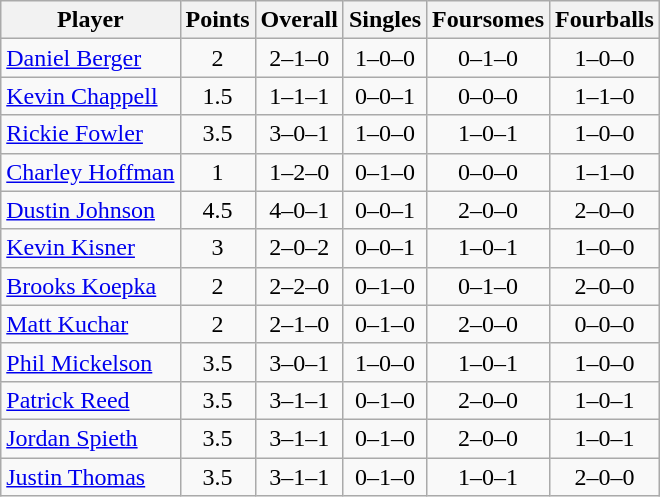<table class="wikitable sortable" style="text-align:center">
<tr>
<th>Player</th>
<th>Points</th>
<th>Overall</th>
<th>Singles</th>
<th>Foursomes</th>
<th>Fourballs</th>
</tr>
<tr>
<td align=left><a href='#'>Daniel Berger</a></td>
<td>2</td>
<td>2–1–0</td>
<td>1–0–0</td>
<td>0–1–0</td>
<td>1–0–0</td>
</tr>
<tr>
<td align=left><a href='#'>Kevin Chappell</a></td>
<td>1.5</td>
<td>1–1–1</td>
<td>0–0–1</td>
<td>0–0–0</td>
<td>1–1–0</td>
</tr>
<tr>
<td align=left><a href='#'>Rickie Fowler</a></td>
<td>3.5</td>
<td>3–0–1</td>
<td>1–0–0</td>
<td>1–0–1</td>
<td>1–0–0</td>
</tr>
<tr>
<td align=left><a href='#'>Charley Hoffman</a></td>
<td>1</td>
<td>1–2–0</td>
<td>0–1–0</td>
<td>0–0–0</td>
<td>1–1–0</td>
</tr>
<tr>
<td align=left><a href='#'>Dustin Johnson</a></td>
<td>4.5</td>
<td>4–0–1</td>
<td>0–0–1</td>
<td>2–0–0</td>
<td>2–0–0</td>
</tr>
<tr>
<td align=left><a href='#'>Kevin Kisner</a></td>
<td>3</td>
<td>2–0–2</td>
<td>0–0–1</td>
<td>1–0–1</td>
<td>1–0–0</td>
</tr>
<tr>
<td align=left><a href='#'>Brooks Koepka</a></td>
<td>2</td>
<td>2–2–0</td>
<td>0–1–0</td>
<td>0–1–0</td>
<td>2–0–0</td>
</tr>
<tr>
<td align=left><a href='#'>Matt Kuchar</a></td>
<td>2</td>
<td>2–1–0</td>
<td>0–1–0</td>
<td>2–0–0</td>
<td>0–0–0</td>
</tr>
<tr>
<td align=left><a href='#'>Phil Mickelson</a></td>
<td>3.5</td>
<td>3–0–1</td>
<td>1–0–0</td>
<td>1–0–1</td>
<td>1–0–0</td>
</tr>
<tr>
<td align=left><a href='#'>Patrick Reed</a></td>
<td>3.5</td>
<td>3–1–1</td>
<td>0–1–0</td>
<td>2–0–0</td>
<td>1–0–1</td>
</tr>
<tr>
<td align=left><a href='#'>Jordan Spieth</a></td>
<td>3.5</td>
<td>3–1–1</td>
<td>0–1–0</td>
<td>2–0–0</td>
<td>1–0–1</td>
</tr>
<tr>
<td align=left><a href='#'>Justin Thomas</a></td>
<td>3.5</td>
<td>3–1–1</td>
<td>0–1–0</td>
<td>1–0–1</td>
<td>2–0–0</td>
</tr>
</table>
